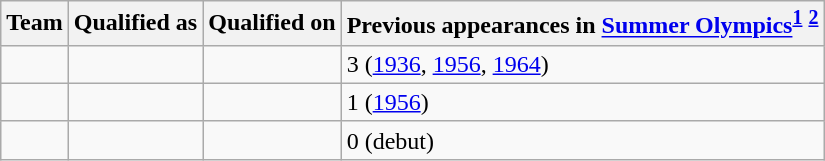<table class="wikitable sortable">
<tr>
<th>Team</th>
<th>Qualified as</th>
<th>Qualified on</th>
<th data-sort-type="number">Previous appearances in <a href='#'>Summer Olympics</a><sup><a href='#'>1</a></sup> <sup><a href='#'>2</a></sup></th>
</tr>
<tr>
<td></td>
<td></td>
<td></td>
<td>3 (<a href='#'>1936</a>, <a href='#'>1956</a>, <a href='#'>1964</a>)</td>
</tr>
<tr>
<td></td>
<td></td>
<td></td>
<td>1 (<a href='#'>1956</a>)</td>
</tr>
<tr>
<td></td>
<td></td>
<td></td>
<td>0 (debut)</td>
</tr>
</table>
